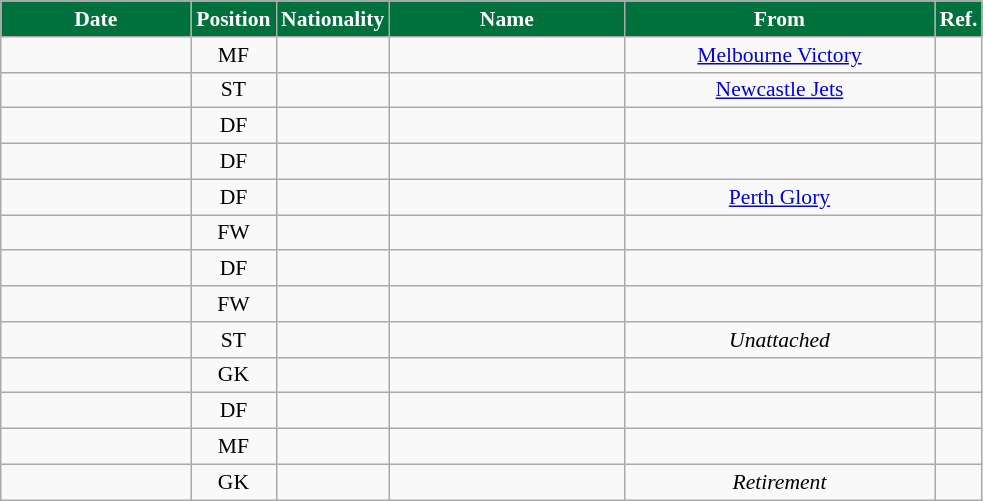<table class="wikitable"  style="text-align:center; font-size:90%; ">
<tr>
<th style="background:#00703C; color:#FFFFFF; width:120px;">Date</th>
<th style="background:#00703C; color:#FFFFFF; width:50px;">Position</th>
<th style="background:#00703C; color:#FFFFFF; width:50px;">Nationality</th>
<th style="background:#00703C; color:#FFFFFF; width:150px;">Name</th>
<th style="background:#00703C; color:#FFFFFF; width:200px;">From</th>
<th style="background:#00703C; color:#FFFFFF; width:25px;">Ref.</th>
</tr>
<tr>
<td></td>
<td>MF</td>
<td></td>
<td></td>
<td><a href='#'>Melbourne Victory</a></td>
<td></td>
</tr>
<tr>
<td></td>
<td>ST</td>
<td></td>
<td></td>
<td><a href='#'>Newcastle Jets</a></td>
<td></td>
</tr>
<tr>
<td></td>
<td>DF</td>
<td></td>
<td></td>
<td></td>
<td></td>
</tr>
<tr>
<td></td>
<td>DF</td>
<td></td>
<td></td>
<td></td>
<td></td>
</tr>
<tr>
<td></td>
<td>DF</td>
<td></td>
<td></td>
<td><a href='#'>Perth Glory</a></td>
<td></td>
</tr>
<tr>
<td></td>
<td>FW</td>
<td></td>
<td></td>
<td></td>
<td></td>
</tr>
<tr>
<td></td>
<td>DF</td>
<td></td>
<td></td>
<td></td>
<td></td>
</tr>
<tr>
<td></td>
<td>FW</td>
<td></td>
<td></td>
<td></td>
<td></td>
</tr>
<tr>
<td></td>
<td>ST</td>
<td></td>
<td></td>
<td><em>Unattached</em></td>
<td></td>
</tr>
<tr>
<td></td>
<td>GK</td>
<td></td>
<td></td>
<td></td>
<td></td>
</tr>
<tr>
<td></td>
<td>DF</td>
<td></td>
<td></td>
<td></td>
<td></td>
</tr>
<tr>
<td></td>
<td>MF</td>
<td></td>
<td></td>
<td></td>
<td></td>
</tr>
<tr>
<td></td>
<td>GK</td>
<td></td>
<td></td>
<td><em>Retirement</em></td>
<td></td>
</tr>
</table>
